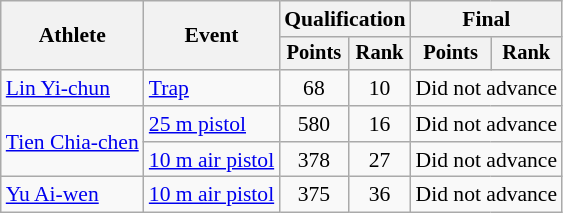<table class="wikitable" style="font-size:90%">
<tr>
<th rowspan="2">Athlete</th>
<th rowspan="2">Event</th>
<th colspan=2>Qualification</th>
<th colspan=2>Final</th>
</tr>
<tr style="font-size:95%">
<th>Points</th>
<th>Rank</th>
<th>Points</th>
<th>Rank</th>
</tr>
<tr align=center>
<td align=left><a href='#'>Lin Yi-chun</a></td>
<td align=left><a href='#'>Trap</a></td>
<td>68</td>
<td>10</td>
<td colspan=2>Did not advance</td>
</tr>
<tr align=center>
<td align=left rowspan=2><a href='#'>Tien Chia-chen</a></td>
<td align=left><a href='#'>25 m pistol</a></td>
<td>580</td>
<td>16</td>
<td colspan=2>Did not advance</td>
</tr>
<tr align=center>
<td align=left><a href='#'>10 m air pistol</a></td>
<td>378</td>
<td>27</td>
<td colspan=2>Did not advance</td>
</tr>
<tr align=center>
<td align=left><a href='#'>Yu Ai-wen</a></td>
<td align=left><a href='#'>10 m air pistol</a></td>
<td>375</td>
<td>36</td>
<td colspan=2>Did not advance</td>
</tr>
</table>
